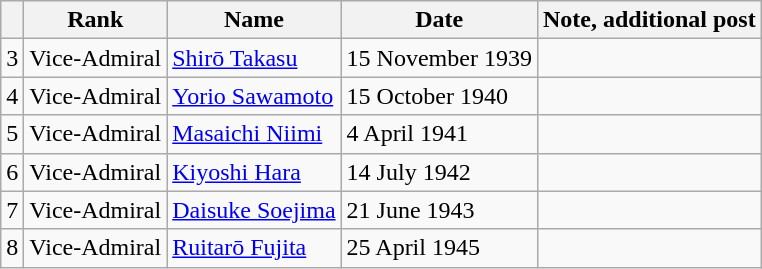<table class=wikitable>
<tr>
<th></th>
<th>Rank</th>
<th>Name</th>
<th>Date</th>
<th>Note, additional post</th>
</tr>
<tr>
<td>3</td>
<td>Vice-Admiral</td>
<td><a href='#'>Shirō Takasu</a></td>
<td>15 November 1939</td>
<td></td>
</tr>
<tr>
<td>4</td>
<td>Vice-Admiral</td>
<td><a href='#'>Yorio Sawamoto</a></td>
<td>15 October 1940</td>
<td></td>
</tr>
<tr>
<td>5</td>
<td>Vice-Admiral</td>
<td><a href='#'>Masaichi Niimi</a></td>
<td>4 April 1941</td>
<td></td>
</tr>
<tr>
<td>6</td>
<td>Vice-Admiral</td>
<td><a href='#'>Kiyoshi Hara</a></td>
<td>14 July 1942</td>
<td></td>
</tr>
<tr>
<td>7</td>
<td>Vice-Admiral</td>
<td><a href='#'>Daisuke Soejima</a></td>
<td>21 June 1943</td>
<td></td>
</tr>
<tr>
<td>8</td>
<td>Vice-Admiral</td>
<td><a href='#'>Ruitarō Fujita</a></td>
<td>25 April 1945</td>
<td></td>
</tr>
</table>
